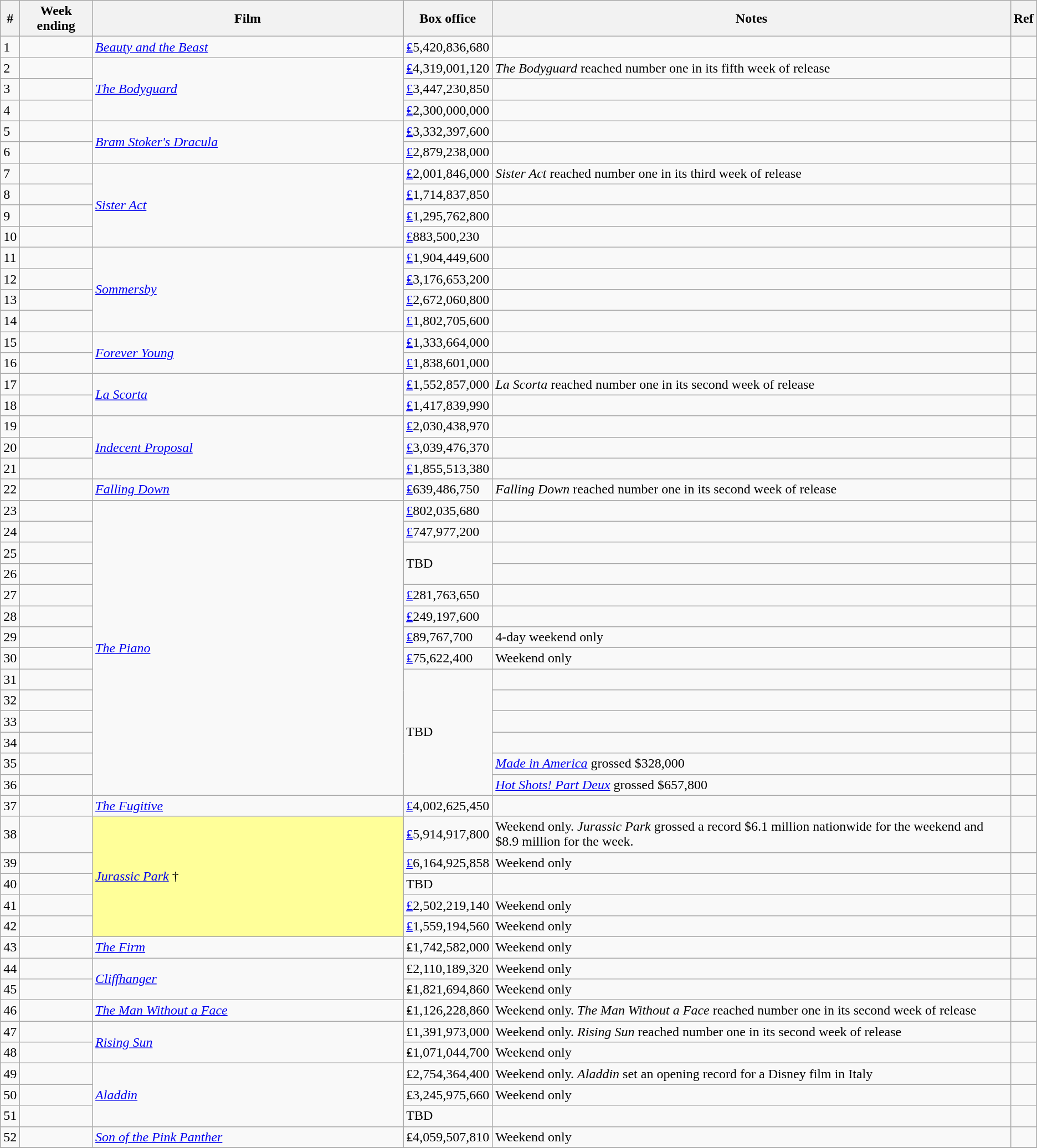<table class="wikitable sortable">
<tr>
<th abbr="Week">#</th>
<th abbr="Date">Week ending</th>
<th width="30%">Film</th>
<th abbr="Box Office">Box office</th>
<th>Notes</th>
<th>Ref</th>
</tr>
<tr>
<td>1</td>
<td></td>
<td><em><a href='#'>Beauty and the Beast</a></em></td>
<td><a href='#'>₤</a>5,420,836,680</td>
<td></td>
<td></td>
</tr>
<tr>
<td>2</td>
<td></td>
<td rowspan="3"><em><a href='#'>The Bodyguard</a></em></td>
<td><a href='#'>₤</a>4,319,001,120</td>
<td><em>The Bodyguard</em> reached number one in its fifth week of release</td>
<td></td>
</tr>
<tr>
<td>3</td>
<td></td>
<td><a href='#'>₤</a>3,447,230,850</td>
<td></td>
<td></td>
</tr>
<tr>
<td>4</td>
<td></td>
<td><a href='#'>₤</a>2,300,000,000</td>
<td></td>
<td></td>
</tr>
<tr>
<td>5</td>
<td></td>
<td rowspan="2"><em><a href='#'>Bram Stoker's Dracula</a></em></td>
<td><a href='#'>₤</a>3,332,397,600</td>
<td></td>
<td></td>
</tr>
<tr>
<td>6</td>
<td></td>
<td><a href='#'>₤</a>2,879,238,000</td>
<td></td>
<td></td>
</tr>
<tr>
<td>7</td>
<td></td>
<td rowspan="4"><em><a href='#'>Sister Act</a></em></td>
<td><a href='#'>₤</a>2,001,846,000</td>
<td><em>Sister Act</em> reached number one in its third week of release</td>
<td></td>
</tr>
<tr>
<td>8</td>
<td></td>
<td><a href='#'>₤</a>1,714,837,850</td>
<td></td>
<td></td>
</tr>
<tr>
<td>9</td>
<td></td>
<td><a href='#'>₤</a>1,295,762,800</td>
<td></td>
<td></td>
</tr>
<tr>
<td>10</td>
<td></td>
<td><a href='#'>₤</a>883,500,230</td>
<td></td>
<td></td>
</tr>
<tr>
<td>11</td>
<td></td>
<td rowspan="4"><em><a href='#'>Sommersby</a></em></td>
<td><a href='#'>₤</a>1,904,449,600</td>
<td></td>
<td></td>
</tr>
<tr>
<td>12</td>
<td></td>
<td><a href='#'>₤</a>3,176,653,200</td>
<td></td>
<td></td>
</tr>
<tr>
<td>13</td>
<td></td>
<td><a href='#'>₤</a>2,672,060,800</td>
<td></td>
<td></td>
</tr>
<tr>
<td>14</td>
<td></td>
<td><a href='#'>₤</a>1,802,705,600</td>
<td></td>
<td></td>
</tr>
<tr>
<td>15</td>
<td></td>
<td rowspan="2"><em><a href='#'>Forever Young</a></em></td>
<td><a href='#'>₤</a>1,333,664,000</td>
<td></td>
<td></td>
</tr>
<tr>
<td>16</td>
<td></td>
<td><a href='#'>₤</a>1,838,601,000</td>
<td></td>
<td></td>
</tr>
<tr>
<td>17</td>
<td></td>
<td rowspan="2"><em><a href='#'>La Scorta</a></em></td>
<td><a href='#'>₤</a>1,552,857,000</td>
<td><em>La Scorta</em> reached number one in its second week of release</td>
<td></td>
</tr>
<tr>
<td>18</td>
<td></td>
<td><a href='#'>₤</a>1,417,839,990</td>
<td></td>
<td></td>
</tr>
<tr>
<td>19</td>
<td></td>
<td rowspan="3"><em><a href='#'>Indecent Proposal</a></em></td>
<td><a href='#'>₤</a>2,030,438,970</td>
<td></td>
<td></td>
</tr>
<tr>
<td>20</td>
<td></td>
<td><a href='#'>₤</a>3,039,476,370</td>
<td></td>
<td></td>
</tr>
<tr>
<td>21</td>
<td></td>
<td><a href='#'>₤</a>1,855,513,380</td>
<td></td>
<td></td>
</tr>
<tr>
<td>22</td>
<td></td>
<td><em><a href='#'>Falling Down</a></em></td>
<td><a href='#'>₤</a>639,486,750</td>
<td><em>Falling Down</em> reached number one in its second week of release</td>
<td></td>
</tr>
<tr>
<td>23</td>
<td></td>
<td rowspan="14"><em><a href='#'>The Piano</a></em></td>
<td><a href='#'>₤</a>802,035,680</td>
<td></td>
<td></td>
</tr>
<tr>
<td>24</td>
<td></td>
<td><a href='#'>₤</a>747,977,200</td>
<td></td>
<td></td>
</tr>
<tr>
<td>25</td>
<td></td>
<td rowspan="2">TBD</td>
<td></td>
<td></td>
</tr>
<tr>
<td>26</td>
<td></td>
<td></td>
<td></td>
</tr>
<tr>
<td>27</td>
<td></td>
<td><a href='#'>₤</a>281,763,650</td>
<td></td>
<td></td>
</tr>
<tr>
<td>28</td>
<td></td>
<td><a href='#'>₤</a>249,197,600</td>
<td></td>
<td></td>
</tr>
<tr>
<td>29</td>
<td></td>
<td><a href='#'>₤</a>89,767,700</td>
<td>4-day weekend only</td>
<td></td>
</tr>
<tr>
<td>30</td>
<td></td>
<td><a href='#'>₤</a>75,622,400</td>
<td>Weekend only</td>
<td></td>
</tr>
<tr>
<td>31</td>
<td></td>
<td rowspan="6">TBD</td>
<td></td>
<td></td>
</tr>
<tr>
<td>32</td>
<td></td>
<td></td>
<td></td>
</tr>
<tr>
<td>33</td>
<td></td>
<td></td>
<td></td>
</tr>
<tr>
<td>34</td>
<td></td>
<td></td>
<td></td>
</tr>
<tr>
<td>35</td>
<td></td>
<td><em><a href='#'>Made in America</a></em> grossed $328,000</td>
<td></td>
</tr>
<tr>
<td>36</td>
<td></td>
<td><em><a href='#'>Hot Shots! Part Deux</a></em> grossed $657,800</td>
<td></td>
</tr>
<tr>
<td>37</td>
<td></td>
<td><em><a href='#'>The Fugitive</a></em></td>
<td><a href='#'>₤</a>4,002,625,450</td>
<td></td>
<td></td>
</tr>
<tr>
<td>38</td>
<td></td>
<td rowspan="5" style="background-color:#FFFF99"><em><a href='#'>Jurassic Park</a></em> †</td>
<td><a href='#'>₤</a>5,914,917,800</td>
<td>Weekend only. <em>Jurassic Park</em> grossed a record $6.1 million nationwide for the weekend and $8.9 million for the week.</td>
<td></td>
</tr>
<tr>
<td>39</td>
<td></td>
<td><a href='#'>₤</a>6,164,925,858</td>
<td>Weekend only</td>
<td></td>
</tr>
<tr>
<td>40</td>
<td></td>
<td>TBD</td>
<td></td>
<td></td>
</tr>
<tr>
<td>41</td>
<td></td>
<td><a href='#'>₤</a>2,502,219,140</td>
<td>Weekend only</td>
<td></td>
</tr>
<tr>
<td>42</td>
<td></td>
<td><a href='#'>₤</a>1,559,194,560</td>
<td>Weekend only</td>
<td></td>
</tr>
<tr>
<td>43</td>
<td></td>
<td><em><a href='#'>The Firm</a></em></td>
<td>₤1,742,582,000</td>
<td>Weekend only</td>
<td></td>
</tr>
<tr>
<td>44</td>
<td></td>
<td rowspan="2"><em><a href='#'>Cliffhanger</a></em></td>
<td>₤2,110,189,320</td>
<td>Weekend only</td>
<td></td>
</tr>
<tr>
<td>45</td>
<td></td>
<td>₤1,821,694,860</td>
<td>Weekend only</td>
<td></td>
</tr>
<tr>
<td>46</td>
<td></td>
<td><em><a href='#'>The Man Without a Face</a></em></td>
<td>₤1,126,228,860</td>
<td>Weekend only. <em>The Man Without a Face</em> reached number one in its second week of release</td>
<td></td>
</tr>
<tr>
<td>47</td>
<td></td>
<td rowspan="2"><em><a href='#'>Rising Sun</a></em></td>
<td>₤1,391,973,000</td>
<td>Weekend only. <em>Rising Sun</em> reached number one in its second week of release</td>
<td></td>
</tr>
<tr>
<td>48</td>
<td></td>
<td>₤1,071,044,700</td>
<td>Weekend only</td>
<td></td>
</tr>
<tr>
<td>49</td>
<td></td>
<td rowspan="3"><em><a href='#'>Aladdin</a></em></td>
<td>₤2,754,364,400</td>
<td>Weekend only. <em>Aladdin</em> set an opening record for a Disney film in Italy</td>
<td></td>
</tr>
<tr>
<td>50</td>
<td></td>
<td>₤3,245,975,660</td>
<td>Weekend only</td>
<td></td>
</tr>
<tr>
<td>51</td>
<td></td>
<td>TBD</td>
<td></td>
<td></td>
</tr>
<tr>
<td>52</td>
<td></td>
<td><em><a href='#'>Son of the Pink Panther</a></em></td>
<td>₤4,059,507,810</td>
<td>Weekend only</td>
<td></td>
</tr>
<tr>
</tr>
</table>
